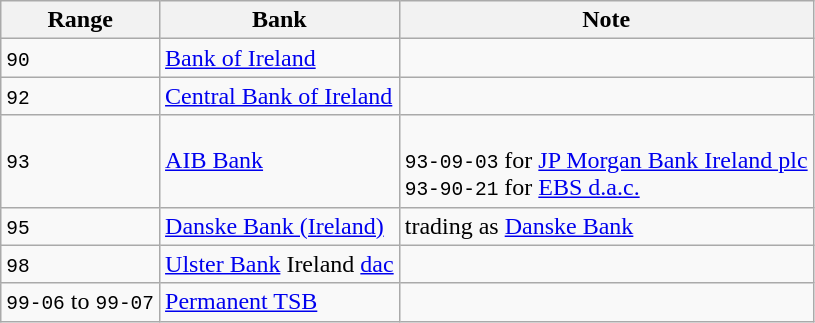<table class="wikitable">
<tr>
<th>Range</th>
<th>Bank</th>
<th>Note</th>
</tr>
<tr>
<td><code>90</code></td>
<td><a href='#'>Bank of Ireland</a></td>
<td></td>
</tr>
<tr>
<td><code>92</code></td>
<td><a href='#'>Central Bank of Ireland</a></td>
<td></td>
</tr>
<tr>
<td><code>93</code></td>
<td><a href='#'>AIB Bank</a></td>
<td><br><code>93-09-03</code> for <a href='#'>JP Morgan Bank Ireland plc</a><br>
<code>93-90-21</code> for <a href='#'>EBS d.a.c.</a></td>
</tr>
<tr>
<td><code>95</code></td>
<td><a href='#'>Danske Bank (Ireland)</a></td>
<td>trading as <a href='#'>Danske Bank</a></td>
</tr>
<tr>
<td><code>98</code> </td>
<td><a href='#'>Ulster Bank</a> Ireland <a href='#'>dac</a></td>
<td></td>
</tr>
<tr>
<td><code>99-06</code> to <code>99-07</code></td>
<td><a href='#'>Permanent TSB</a><br></td>
<td></td>
</tr>
</table>
